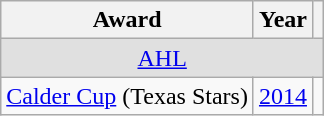<table class="wikitable">
<tr>
<th>Award</th>
<th>Year</th>
<th></th>
</tr>
<tr ALIGN="center" bgcolor="#e0e0e0">
<td colspan="3"><a href='#'>AHL</a></td>
</tr>
<tr>
<td><a href='#'>Calder Cup</a> (Texas Stars)</td>
<td><a href='#'>2014</a></td>
<td></td>
</tr>
</table>
